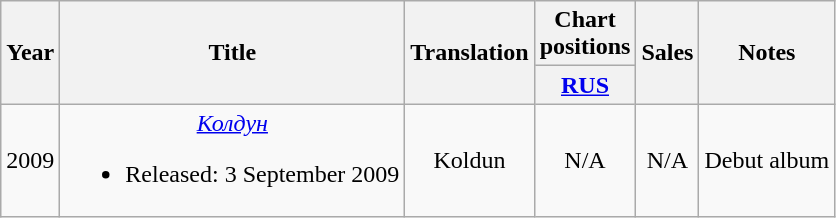<table class="wikitable" style="text-align: center;">
<tr>
<th rowspan="2">Year</th>
<th rowspan="2">Title</th>
<th rowspan="2">Translation</th>
<th colspan="1">Chart positions</th>
<th rowspan="2">Sales</th>
<th rowspan="2">Notes</th>
</tr>
<tr>
<th width="30"><a href='#'>RUS</a></th>
</tr>
<tr>
<td>2009</td>
<td><em><a href='#'>Колдун</a></em><br><ul><li>Released: 3 September 2009</li></ul></td>
<td>Koldun</td>
<td>N/A</td>
<td>N/A</td>
<td>Debut album</td>
</tr>
</table>
